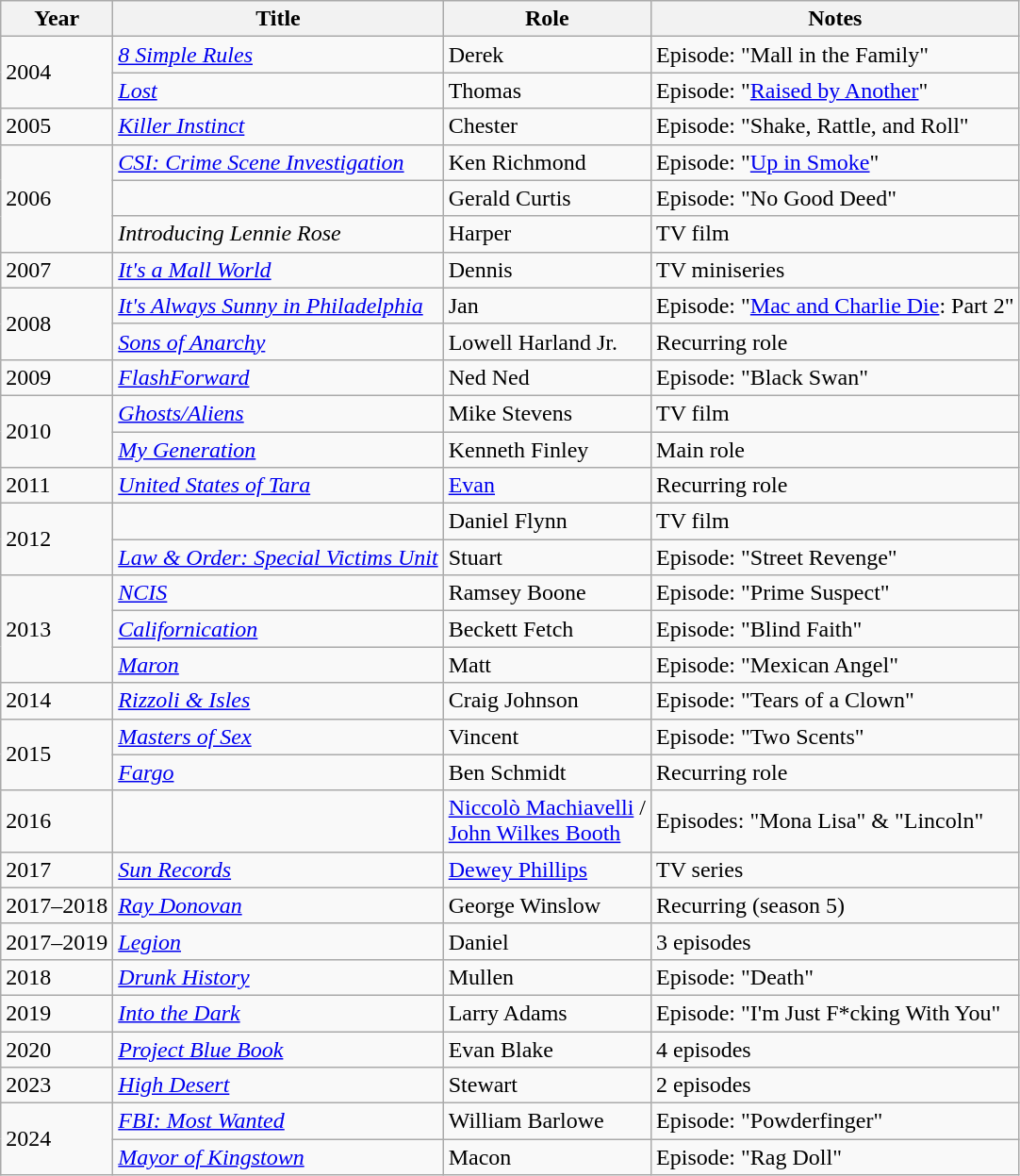<table class="wikitable sortable">
<tr>
<th>Year</th>
<th>Title</th>
<th>Role</th>
<th class="unsortable">Notes</th>
</tr>
<tr>
<td rowspan="2">2004</td>
<td><em><a href='#'>8 Simple Rules</a></em></td>
<td>Derek</td>
<td>Episode: "Mall in the Family"</td>
</tr>
<tr>
<td><em><a href='#'>Lost</a></em></td>
<td>Thomas</td>
<td>Episode: "<a href='#'>Raised by Another</a>"</td>
</tr>
<tr>
<td>2005</td>
<td><em><a href='#'>Killer Instinct</a></em></td>
<td>Chester</td>
<td>Episode: "Shake, Rattle, and Roll"</td>
</tr>
<tr>
<td rowspan="3">2006</td>
<td><em><a href='#'>CSI: Crime Scene Investigation</a></em></td>
<td>Ken Richmond</td>
<td>Episode: "<a href='#'>Up in Smoke</a>"</td>
</tr>
<tr>
<td><em></em></td>
<td>Gerald Curtis</td>
<td>Episode: "No Good Deed"</td>
</tr>
<tr>
<td><em>Introducing Lennie Rose</em></td>
<td>Harper</td>
<td>TV film</td>
</tr>
<tr>
<td>2007</td>
<td><em><a href='#'>It's a Mall World</a></em></td>
<td>Dennis</td>
<td>TV miniseries</td>
</tr>
<tr>
<td rowspan="2">2008</td>
<td><em><a href='#'>It's Always Sunny in Philadelphia</a></em></td>
<td>Jan</td>
<td>Episode: "<a href='#'>Mac and Charlie Die</a>: Part 2"</td>
</tr>
<tr>
<td><em><a href='#'>Sons of Anarchy</a></em></td>
<td>Lowell Harland Jr.</td>
<td>Recurring role</td>
</tr>
<tr>
<td>2009</td>
<td><em><a href='#'>FlashForward</a></em></td>
<td>Ned Ned</td>
<td>Episode: "Black Swan"</td>
</tr>
<tr>
<td rowspan="2">2010</td>
<td><em><a href='#'>Ghosts/Aliens</a></em></td>
<td>Mike Stevens</td>
<td>TV film</td>
</tr>
<tr>
<td><em><a href='#'>My Generation</a></em></td>
<td>Kenneth Finley</td>
<td>Main role</td>
</tr>
<tr>
<td>2011</td>
<td><em><a href='#'>United States of Tara</a></em></td>
<td><a href='#'>Evan</a></td>
<td>Recurring role</td>
</tr>
<tr>
<td rowspan="2">2012</td>
<td><em></em></td>
<td>Daniel Flynn</td>
<td>TV film</td>
</tr>
<tr>
<td><em><a href='#'>Law & Order: Special Victims Unit</a></em></td>
<td>Stuart</td>
<td>Episode: "Street Revenge"</td>
</tr>
<tr>
<td rowspan="3">2013</td>
<td><em><a href='#'>NCIS</a></em></td>
<td>Ramsey Boone</td>
<td>Episode: "Prime Suspect"</td>
</tr>
<tr>
<td><em><a href='#'>Californication</a></em></td>
<td>Beckett Fetch</td>
<td>Episode: "Blind Faith"</td>
</tr>
<tr>
<td><em><a href='#'>Maron</a></em></td>
<td>Matt</td>
<td>Episode: "Mexican Angel"</td>
</tr>
<tr>
<td>2014</td>
<td><em><a href='#'>Rizzoli & Isles</a></em></td>
<td>Craig Johnson</td>
<td>Episode: "Tears of a Clown"</td>
</tr>
<tr>
<td rowspan="2">2015</td>
<td><em><a href='#'>Masters of Sex</a></em></td>
<td>Vincent</td>
<td>Episode: "Two Scents"</td>
</tr>
<tr>
<td><em><a href='#'>Fargo</a></em></td>
<td>Ben Schmidt</td>
<td>Recurring role</td>
</tr>
<tr>
<td>2016</td>
<td><em></em></td>
<td><a href='#'>Niccolò Machiavelli</a> /<br><a href='#'>John Wilkes Booth</a></td>
<td>Episodes: "Mona Lisa" & "Lincoln"</td>
</tr>
<tr>
<td>2017</td>
<td><em><a href='#'>Sun Records</a></em></td>
<td><a href='#'>Dewey Phillips</a></td>
<td>TV series</td>
</tr>
<tr>
<td>2017–2018</td>
<td><em><a href='#'>Ray Donovan</a></em></td>
<td>George Winslow</td>
<td>Recurring (season 5)</td>
</tr>
<tr>
<td>2017–2019</td>
<td><em><a href='#'>Legion</a></em></td>
<td>Daniel</td>
<td>3 episodes</td>
</tr>
<tr>
<td>2018</td>
<td><em><a href='#'>Drunk History</a></em></td>
<td>Mullen</td>
<td>Episode: "Death"</td>
</tr>
<tr>
<td>2019</td>
<td><em><a href='#'>Into the Dark</a></em></td>
<td>Larry Adams</td>
<td>Episode: "I'm Just F*cking With You"</td>
</tr>
<tr>
<td>2020</td>
<td><em><a href='#'>Project Blue Book</a></em></td>
<td>Evan Blake</td>
<td>4 episodes</td>
</tr>
<tr>
<td>2023</td>
<td><em><a href='#'>High Desert</a></em></td>
<td>Stewart</td>
<td>2 episodes</td>
</tr>
<tr>
<td rowspan="2">2024</td>
<td><em><a href='#'>FBI: Most Wanted</a></em></td>
<td>William Barlowe</td>
<td>Episode: "Powderfinger"</td>
</tr>
<tr>
<td><em><a href='#'>Mayor of Kingstown</a></em></td>
<td>Macon</td>
<td>Episode: "Rag Doll"</td>
</tr>
</table>
